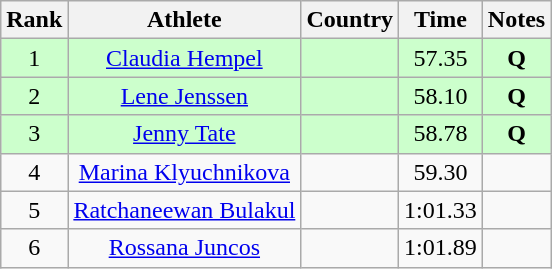<table class="wikitable sortable" style="text-align:center">
<tr>
<th>Rank</th>
<th>Athlete</th>
<th>Country</th>
<th>Time</th>
<th>Notes</th>
</tr>
<tr bgcolor=ccffcc>
<td>1</td>
<td><a href='#'>Claudia Hempel</a></td>
<td align=left></td>
<td>57.35</td>
<td><strong>Q </strong></td>
</tr>
<tr bgcolor=ccffcc>
<td>2</td>
<td><a href='#'>Lene Jenssen</a></td>
<td align=left></td>
<td>58.10</td>
<td><strong>Q </strong></td>
</tr>
<tr bgcolor=ccffcc>
<td>3</td>
<td><a href='#'>Jenny Tate</a></td>
<td align=left></td>
<td>58.78</td>
<td><strong>Q </strong></td>
</tr>
<tr>
<td>4</td>
<td><a href='#'>Marina Klyuchnikova</a></td>
<td align=left></td>
<td>59.30</td>
<td><strong> </strong></td>
</tr>
<tr>
<td>5</td>
<td><a href='#'>Ratchaneewan Bulakul</a></td>
<td align=left></td>
<td>1:01.33</td>
<td><strong> </strong></td>
</tr>
<tr>
<td>6</td>
<td><a href='#'>Rossana Juncos</a></td>
<td align=left></td>
<td>1:01.89</td>
<td><strong> </strong></td>
</tr>
</table>
